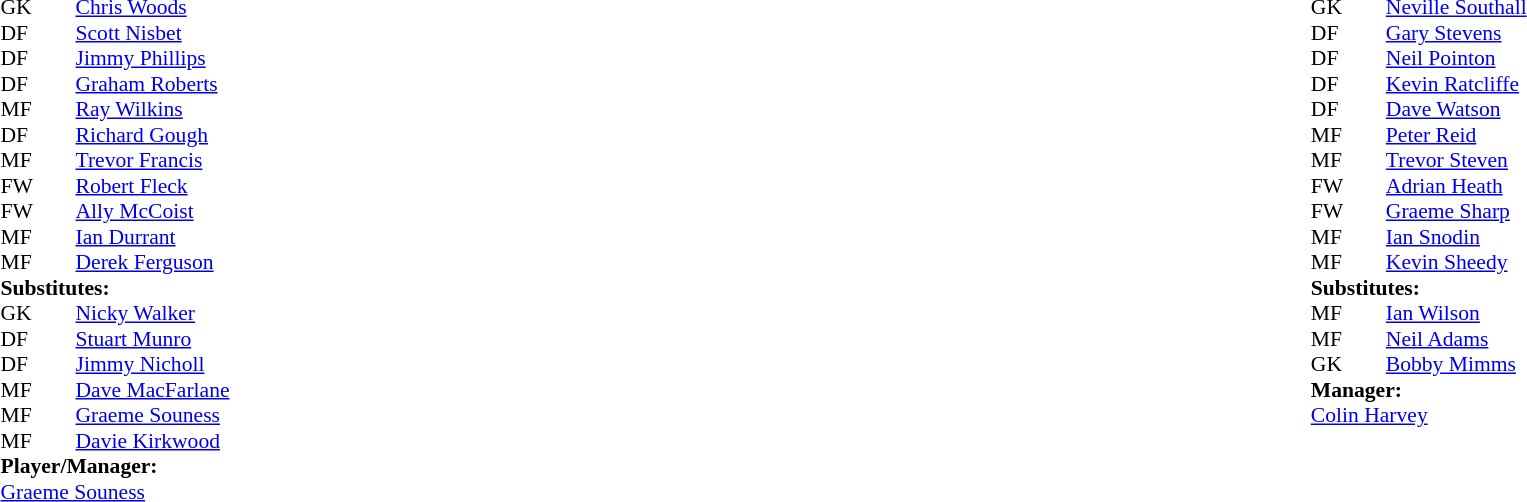<table width="100%">
<tr>
<td valign="top" width="50%"><br><table style="font-size: 90%" cellspacing="0" cellpadding="0">
<tr>
<th width="25"></th>
<th width="25"></th>
</tr>
<tr>
<td>GK</td>
<td></td>
<td> <a href='#'>Chris Woods</a></td>
</tr>
<tr>
<td>DF</td>
<td></td>
<td> <a href='#'>Scott Nisbet</a></td>
</tr>
<tr>
<td>DF</td>
<td></td>
<td> <a href='#'>Jimmy Phillips</a></td>
</tr>
<tr>
<td>DF</td>
<td></td>
<td> <a href='#'>Graham Roberts</a></td>
</tr>
<tr>
<td>MF</td>
<td></td>
<td> <a href='#'>Ray Wilkins</a></td>
</tr>
<tr>
<td>DF</td>
<td></td>
<td> <a href='#'>Richard Gough</a></td>
</tr>
<tr>
<td>MF</td>
<td></td>
<td> <a href='#'>Trevor Francis</a></td>
</tr>
<tr>
<td>FW</td>
<td></td>
<td> <a href='#'>Robert Fleck</a></td>
</tr>
<tr>
<td>FW</td>
<td></td>
<td> <a href='#'>Ally McCoist</a></td>
</tr>
<tr>
<td>MF</td>
<td></td>
<td> <a href='#'>Ian Durrant</a></td>
</tr>
<tr>
<td>MF</td>
<td></td>
<td> <a href='#'>Derek Ferguson</a></td>
</tr>
<tr>
<td colspan=4><strong>Substitutes:</strong></td>
</tr>
<tr>
<td>GK</td>
<td></td>
<td> <a href='#'>Nicky Walker</a></td>
</tr>
<tr>
<td>DF</td>
<td></td>
<td> <a href='#'>Stuart Munro</a></td>
</tr>
<tr>
<td>DF</td>
<td></td>
<td> <a href='#'>Jimmy Nicholl</a></td>
</tr>
<tr>
<td>MF</td>
<td></td>
<td> <a href='#'>Dave MacFarlane</a></td>
</tr>
<tr>
<td>MF</td>
<td></td>
<td> <a href='#'>Graeme Souness</a></td>
</tr>
<tr>
<td>MF</td>
<td></td>
<td> <a href='#'>Davie Kirkwood</a></td>
</tr>
<tr>
<td colspan=4><strong>Player/Manager:</strong></td>
</tr>
<tr>
<td colspan="4"> <a href='#'>Graeme Souness</a></td>
</tr>
</table>
</td>
<td valign="top"></td>
<td valign="top" width="50%"><br><table style="font-size: 90%" cellspacing="0" cellpadding="0" align="center">
<tr>
<th width="25"></th>
<th width="25"></th>
</tr>
<tr>
<td>GK</td>
<td></td>
<td> <a href='#'>Neville Southall</a></td>
</tr>
<tr>
<td>DF</td>
<td></td>
<td> <a href='#'>Gary Stevens</a></td>
</tr>
<tr>
<td>DF</td>
<td></td>
<td> <a href='#'>Neil Pointon</a></td>
</tr>
<tr>
<td>DF</td>
<td></td>
<td> <a href='#'>Kevin Ratcliffe</a></td>
</tr>
<tr>
<td>DF</td>
<td></td>
<td> <a href='#'>Dave Watson</a></td>
</tr>
<tr>
<td>MF</td>
<td></td>
<td> <a href='#'>Peter Reid</a></td>
</tr>
<tr>
<td>MF</td>
<td></td>
<td> <a href='#'>Trevor Steven</a></td>
</tr>
<tr>
<td>FW</td>
<td></td>
<td> <a href='#'>Adrian Heath</a></td>
</tr>
<tr>
<td>FW</td>
<td></td>
<td> <a href='#'>Graeme Sharp</a></td>
</tr>
<tr>
<td>MF</td>
<td></td>
<td> <a href='#'>Ian Snodin</a></td>
</tr>
<tr>
<td>MF</td>
<td></td>
<td> <a href='#'>Kevin Sheedy</a></td>
</tr>
<tr>
<td colspan=4><strong>Substitutes:</strong></td>
</tr>
<tr>
<td>MF</td>
<td></td>
<td> <a href='#'>Ian Wilson</a></td>
</tr>
<tr>
<td>MF</td>
<td></td>
<td> <a href='#'>Neil Adams</a></td>
</tr>
<tr>
<td>GK</td>
<td></td>
<td> <a href='#'>Bobby Mimms</a></td>
</tr>
<tr>
<td colspan=4><strong>Manager:</strong></td>
</tr>
<tr>
<td colspan="4"> <a href='#'>Colin Harvey</a></td>
</tr>
</table>
</td>
</tr>
</table>
